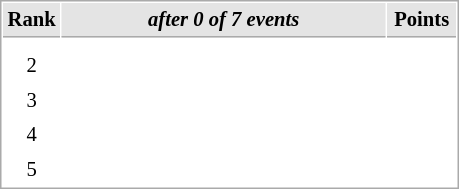<table cellspacing="1" cellpadding="3" style="border:1px solid #AAAAAA;font-size:86%">
<tr style="background-color: #E4E4E4;">
<th style="border-bottom:1px solid #AAAAAA; width: 10px;">Rank</th>
<th style="border-bottom:1px solid #AAAAAA; width: 210px;"><em>after 0 of 7 events</em></th>
<th style="border-bottom:1px solid #AAAAAA; width: 40px;">Points</th>
</tr>
<tr>
<td align=center></td>
<td></td>
<td align=center></td>
</tr>
<tr>
<td align=center>2</td>
<td></td>
<td align=center></td>
</tr>
<tr>
<td align=center>3</td>
<td></td>
<td align=center></td>
</tr>
<tr>
<td align=center>4</td>
<td></td>
<td align=center></td>
</tr>
<tr>
<td align=center>5</td>
<td></td>
<td align=center></td>
</tr>
</table>
